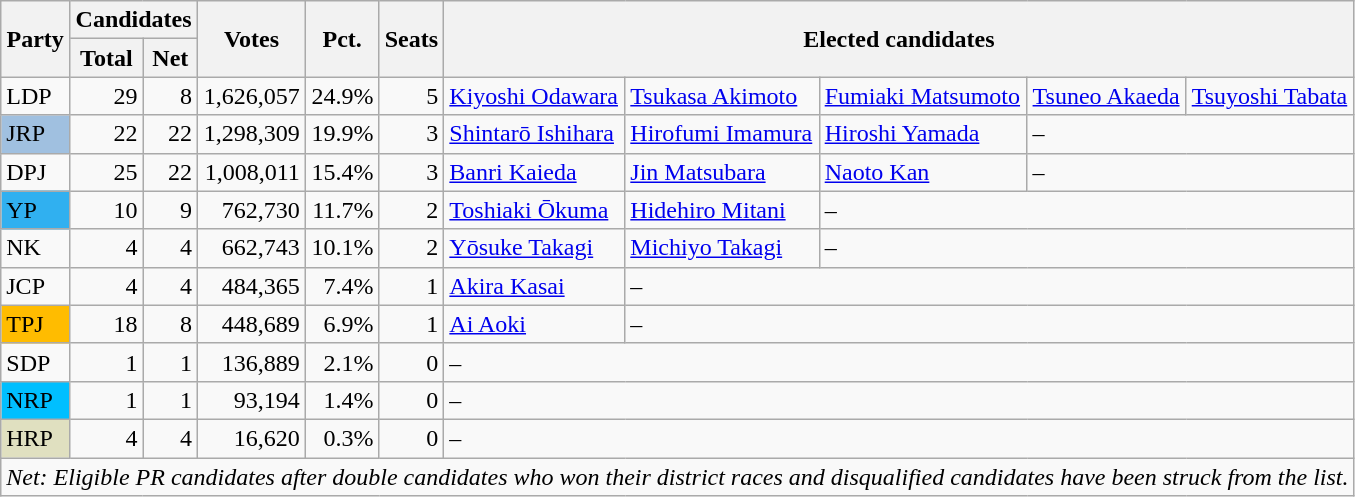<table class="wikitable">
<tr>
<th rowspan="2">Party</th>
<th colspan="2">Candidates</th>
<th rowspan="2">Votes</th>
<th rowspan="2">Pct.</th>
<th rowspan="2">Seats</th>
<th colspan="5" rowspan="2">Elected candidates</th>
</tr>
<tr>
<th>Total</th>
<th>Net</th>
</tr>
<tr>
<td>LDP</td>
<td align="right">29</td>
<td align="right">8</td>
<td align="right">1,626,057</td>
<td align="right">24.9%</td>
<td align="right">5</td>
<td><a href='#'>Kiyoshi Odawara</a></td>
<td><a href='#'>Tsukasa Akimoto</a></td>
<td><a href='#'>Fumiaki Matsumoto</a></td>
<td><a href='#'>Tsuneo Akaeda</a></td>
<td><a href='#'>Tsuyoshi Tabata</a></td>
</tr>
<tr>
<td bgcolor="#A0C0E0">JRP</td>
<td align="right">22</td>
<td align="right">22</td>
<td align="right">1,298,309</td>
<td align="right">19.9%</td>
<td align="right">3</td>
<td><a href='#'>Shintarō Ishihara</a></td>
<td><a href='#'>Hirofumi Imamura</a></td>
<td><a href='#'>Hiroshi Yamada</a></td>
<td colspan="2">–</td>
</tr>
<tr>
<td>DPJ</td>
<td align="right">25</td>
<td align="right">22</td>
<td align="right">1,008,011</td>
<td align="right">15.4%</td>
<td align="right">3</td>
<td><a href='#'>Banri Kaieda</a></td>
<td><a href='#'>Jin Matsubara</a></td>
<td><a href='#'>Naoto Kan</a></td>
<td colspan="2">–</td>
</tr>
<tr>
<td bgcolor="#30B0F0">YP</td>
<td align="right">10</td>
<td align="right">9</td>
<td align="right">762,730</td>
<td align="right">11.7%</td>
<td align="right">2</td>
<td><a href='#'>Toshiaki Ōkuma</a></td>
<td><a href='#'>Hidehiro Mitani</a></td>
<td colspan="3">–</td>
</tr>
<tr>
<td>NK</td>
<td align="right">4</td>
<td align="right">4</td>
<td align="right">662,743</td>
<td align="right">10.1%</td>
<td align="right">2</td>
<td><a href='#'>Yōsuke Takagi</a></td>
<td><a href='#'>Michiyo Takagi</a></td>
<td colspan="3">–</td>
</tr>
<tr>
<td>JCP</td>
<td align="right">4</td>
<td align="right">4</td>
<td align="right">484,365</td>
<td align="right">7.4%</td>
<td align="right">1</td>
<td><a href='#'>Akira Kasai</a></td>
<td colspan="4">–</td>
</tr>
<tr>
<td bgcolor="#FFBC00">TPJ</td>
<td align="right">18</td>
<td align="right">8</td>
<td align="right">448,689</td>
<td align="right">6.9%</td>
<td align="right">1</td>
<td><a href='#'>Ai Aoki</a></td>
<td colspan="4">–</td>
</tr>
<tr>
<td>SDP</td>
<td align="right">1</td>
<td align="right">1</td>
<td align="right">136,889</td>
<td align="right">2.1%</td>
<td align="right">0</td>
<td colspan="5">–</td>
</tr>
<tr>
<td bgcolor="#00BFFF">NRP</td>
<td align="right">1</td>
<td align="right">1</td>
<td align="right">93,194</td>
<td align="right">1.4%</td>
<td align="right">0</td>
<td colspan="5">–</td>
</tr>
<tr>
<td bgcolor="#E0E0C0">HRP</td>
<td align="right">4</td>
<td align="right">4</td>
<td align="right">16,620</td>
<td align="right">0.3%</td>
<td align="right">0</td>
<td colspan="5">–</td>
</tr>
<tr>
<td colspan="12"><em>Net: Eligible PR candidates after double candidates who won their district races and disqualified candidates have been struck from the list.</em></td>
</tr>
</table>
